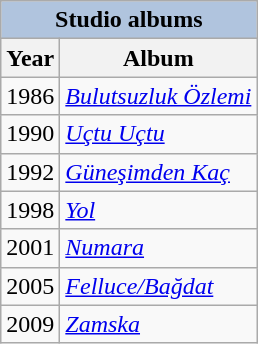<table class="wikitable">
<tr>
<th colspan="4" style="background: LightSteelBlue;">Studio albums</th>
</tr>
<tr>
<th>Year</th>
<th>Album</th>
</tr>
<tr>
<td>1986</td>
<td><em><a href='#'>Bulutsuzluk Özlemi</a></em></td>
</tr>
<tr>
<td>1990</td>
<td><em><a href='#'>Uçtu Uçtu</a></em></td>
</tr>
<tr>
<td>1992</td>
<td><em><a href='#'>Güneşimden Kaç</a></em></td>
</tr>
<tr>
<td>1998</td>
<td><a href='#'><em>Yol</em></a></td>
</tr>
<tr>
<td>2001</td>
<td><a href='#'><em>Numara</em></a></td>
</tr>
<tr>
<td>2005</td>
<td><a href='#'><em>Felluce/Bağdat</em></a></td>
</tr>
<tr>
<td>2009</td>
<td><a href='#'><em>Zamska</em></a></td>
</tr>
</table>
